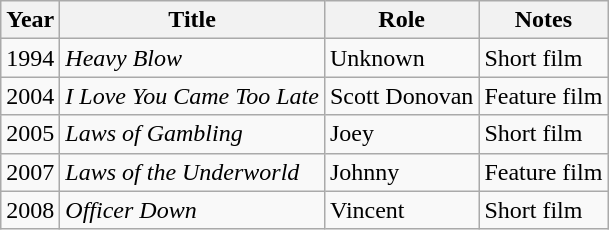<table class="wikitable">
<tr>
<th>Year</th>
<th>Title</th>
<th>Role</th>
<th>Notes</th>
</tr>
<tr>
<td>1994</td>
<td><em>Heavy Blow</em></td>
<td>Unknown</td>
<td>Short film</td>
</tr>
<tr>
<td>2004</td>
<td><em>I Love You Came Too Late</em></td>
<td>Scott Donovan</td>
<td>Feature film</td>
</tr>
<tr>
<td>2005</td>
<td><em>Laws of Gambling</em></td>
<td>Joey</td>
<td>Short film</td>
</tr>
<tr>
<td>2007</td>
<td><em>Laws of the Underworld</em></td>
<td>Johnny</td>
<td>Feature film</td>
</tr>
<tr>
<td>2008</td>
<td><em>Officer Down</em></td>
<td>Vincent</td>
<td>Short film</td>
</tr>
</table>
